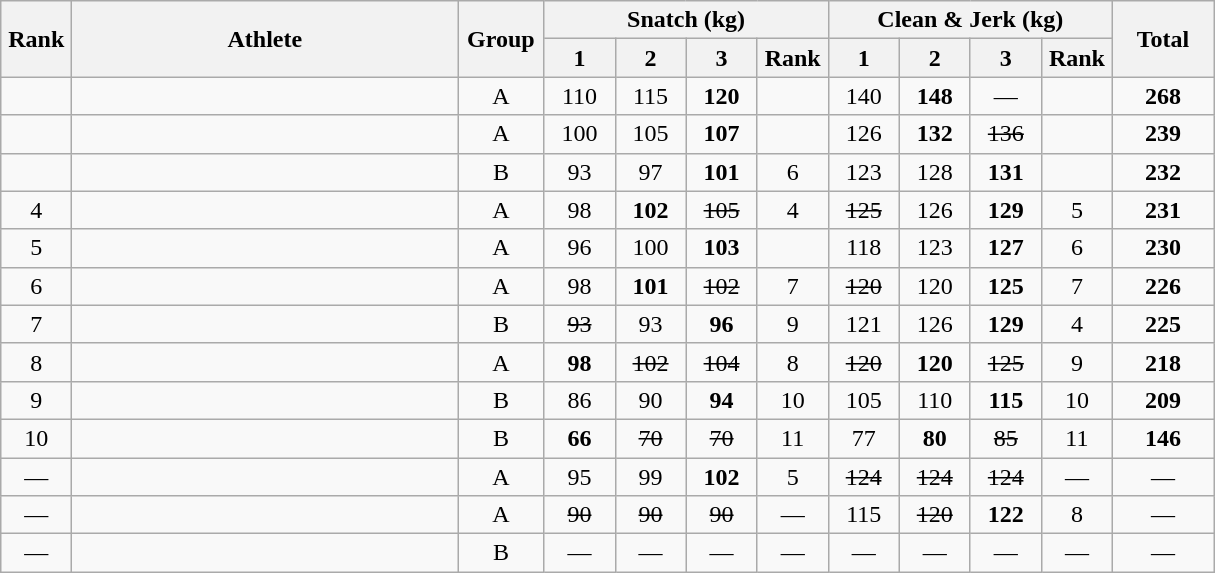<table class = "wikitable" style="text-align:center;">
<tr>
<th rowspan=2 width=40>Rank</th>
<th rowspan=2 width=250>Athlete</th>
<th rowspan=2 width=50>Group</th>
<th colspan=4>Snatch (kg)</th>
<th colspan=4>Clean & Jerk (kg)</th>
<th rowspan=2 width=60>Total</th>
</tr>
<tr>
<th width=40>1</th>
<th width=40>2</th>
<th width=40>3</th>
<th width=40>Rank</th>
<th width=40>1</th>
<th width=40>2</th>
<th width=40>3</th>
<th width=40>Rank</th>
</tr>
<tr>
<td></td>
<td align=left></td>
<td>A</td>
<td>110</td>
<td>115</td>
<td><strong>120</strong></td>
<td></td>
<td>140</td>
<td><strong>148</strong></td>
<td>—</td>
<td></td>
<td><strong>268</strong></td>
</tr>
<tr>
<td></td>
<td align=left></td>
<td>A</td>
<td>100</td>
<td>105</td>
<td><strong>107</strong></td>
<td></td>
<td>126</td>
<td><strong>132</strong></td>
<td><s>136</s></td>
<td></td>
<td><strong>239</strong></td>
</tr>
<tr>
<td></td>
<td align=left></td>
<td>B</td>
<td>93</td>
<td>97</td>
<td><strong>101</strong></td>
<td>6</td>
<td>123</td>
<td>128</td>
<td><strong>131</strong></td>
<td></td>
<td><strong>232</strong></td>
</tr>
<tr>
<td>4</td>
<td align=left></td>
<td>A</td>
<td>98</td>
<td><strong>102</strong></td>
<td><s>105</s></td>
<td>4</td>
<td><s>125</s></td>
<td>126</td>
<td><strong>129</strong></td>
<td>5</td>
<td><strong>231</strong></td>
</tr>
<tr>
<td>5</td>
<td align=left></td>
<td>A</td>
<td>96</td>
<td>100</td>
<td><strong>103</strong></td>
<td></td>
<td>118</td>
<td>123</td>
<td><strong>127</strong></td>
<td>6</td>
<td><strong>230</strong></td>
</tr>
<tr>
<td>6</td>
<td align=left></td>
<td>A</td>
<td>98</td>
<td><strong>101</strong></td>
<td><s>102</s></td>
<td>7</td>
<td><s>120</s></td>
<td>120</td>
<td><strong>125</strong></td>
<td>7</td>
<td><strong>226</strong></td>
</tr>
<tr>
<td>7</td>
<td align=left></td>
<td>B</td>
<td><s>93</s></td>
<td>93</td>
<td><strong>96</strong></td>
<td>9</td>
<td>121</td>
<td>126</td>
<td><strong>129</strong></td>
<td>4</td>
<td><strong>225</strong></td>
</tr>
<tr>
<td>8</td>
<td align=left></td>
<td>A</td>
<td><strong>98</strong></td>
<td><s>102</s></td>
<td><s>104</s></td>
<td>8</td>
<td><s>120</s></td>
<td><strong>120</strong></td>
<td><s>125</s></td>
<td>9</td>
<td><strong>218</strong></td>
</tr>
<tr>
<td>9</td>
<td align=left></td>
<td>B</td>
<td>86</td>
<td>90</td>
<td><strong>94</strong></td>
<td>10</td>
<td>105</td>
<td>110</td>
<td><strong>115</strong></td>
<td>10</td>
<td><strong>209</strong></td>
</tr>
<tr>
<td>10</td>
<td align=left></td>
<td>B</td>
<td><strong>66</strong></td>
<td><s>70</s></td>
<td><s>70</s></td>
<td>11</td>
<td>77</td>
<td><strong>80</strong></td>
<td><s>85</s></td>
<td>11</td>
<td><strong>146</strong></td>
</tr>
<tr>
<td>—</td>
<td align=left></td>
<td>A</td>
<td>95</td>
<td>99</td>
<td><strong>102</strong></td>
<td>5</td>
<td><s>124</s></td>
<td><s>124</s></td>
<td><s>124</s></td>
<td>—</td>
<td>—</td>
</tr>
<tr>
<td>—</td>
<td align=left></td>
<td>A</td>
<td><s>90</s></td>
<td><s>90</s></td>
<td><s>90</s></td>
<td>—</td>
<td>115</td>
<td><s>120</s></td>
<td><strong>122</strong></td>
<td>8</td>
<td>—</td>
</tr>
<tr>
<td>—</td>
<td align=left></td>
<td>B</td>
<td>—</td>
<td>—</td>
<td>—</td>
<td>—</td>
<td>—</td>
<td>—</td>
<td>—</td>
<td>—</td>
<td>—</td>
</tr>
</table>
